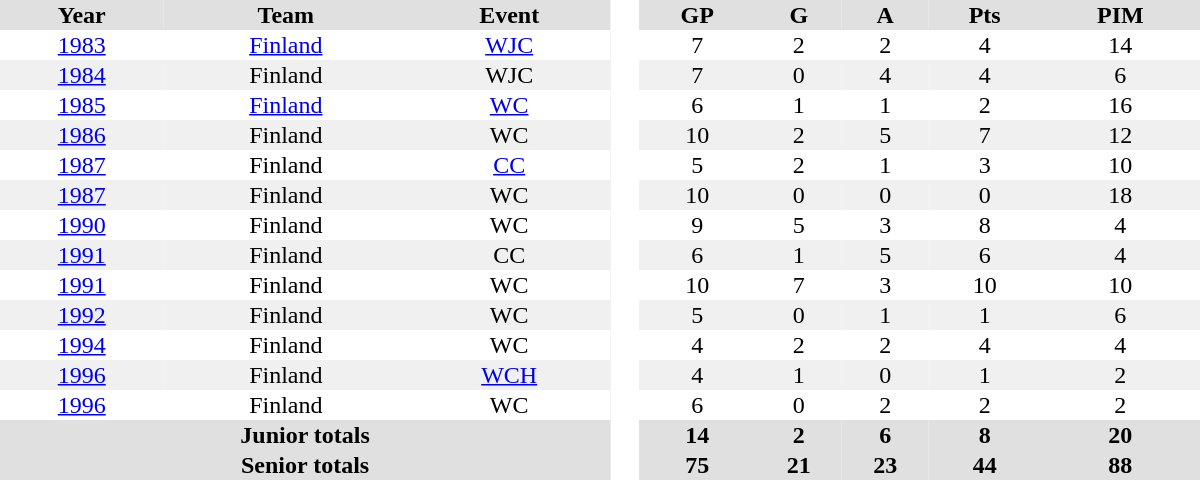<table border="0" cellpadding="1" cellspacing="0" style="text-align:center; width:50em">
<tr ALIGN="center" bgcolor="#e0e0e0">
<th>Year</th>
<th>Team</th>
<th>Event</th>
<th rowspan="99" bgcolor="#ffffff"> </th>
<th>GP</th>
<th>G</th>
<th>A</th>
<th>Pts</th>
<th>PIM</th>
</tr>
<tr>
<td><a href='#'>1983</a></td>
<td><a href='#'>Finland</a></td>
<td><a href='#'>WJC</a></td>
<td>7</td>
<td>2</td>
<td>2</td>
<td>4</td>
<td>14</td>
</tr>
<tr bgcolor="#f0f0f0">
<td><a href='#'>1984</a></td>
<td>Finland</td>
<td>WJC</td>
<td>7</td>
<td>0</td>
<td>4</td>
<td>4</td>
<td>6</td>
</tr>
<tr>
<td><a href='#'>1985</a></td>
<td><a href='#'>Finland</a></td>
<td><a href='#'>WC</a></td>
<td>6</td>
<td>1</td>
<td>1</td>
<td>2</td>
<td>16</td>
</tr>
<tr bgcolor="#f0f0f0">
<td><a href='#'>1986</a></td>
<td>Finland</td>
<td>WC</td>
<td>10</td>
<td>2</td>
<td>5</td>
<td>7</td>
<td>12</td>
</tr>
<tr>
<td><a href='#'>1987</a></td>
<td>Finland</td>
<td><a href='#'>CC</a></td>
<td>5</td>
<td>2</td>
<td>1</td>
<td>3</td>
<td>10</td>
</tr>
<tr bgcolor="#f0f0f0">
<td><a href='#'>1987</a></td>
<td>Finland</td>
<td>WC</td>
<td>10</td>
<td>0</td>
<td>0</td>
<td>0</td>
<td>18</td>
</tr>
<tr>
<td><a href='#'>1990</a></td>
<td>Finland</td>
<td>WC</td>
<td>9</td>
<td>5</td>
<td>3</td>
<td>8</td>
<td>4</td>
</tr>
<tr bgcolor="#f0f0f0">
<td><a href='#'>1991</a></td>
<td>Finland</td>
<td>CC</td>
<td>6</td>
<td>1</td>
<td>5</td>
<td>6</td>
<td>4</td>
</tr>
<tr>
<td><a href='#'>1991</a></td>
<td>Finland</td>
<td>WC</td>
<td>10</td>
<td>7</td>
<td>3</td>
<td>10</td>
<td>10</td>
</tr>
<tr bgcolor="#f0f0f0">
<td><a href='#'>1992</a></td>
<td>Finland</td>
<td>WC</td>
<td>5</td>
<td>0</td>
<td>1</td>
<td>1</td>
<td>6</td>
</tr>
<tr>
<td><a href='#'>1994</a></td>
<td>Finland</td>
<td>WC</td>
<td>4</td>
<td>2</td>
<td>2</td>
<td>4</td>
<td>4</td>
</tr>
<tr bgcolor="#f0f0f0">
<td><a href='#'>1996</a></td>
<td>Finland</td>
<td><a href='#'>WCH</a></td>
<td>4</td>
<td>1</td>
<td>0</td>
<td>1</td>
<td>2</td>
</tr>
<tr>
<td><a href='#'>1996</a></td>
<td>Finland</td>
<td>WC</td>
<td>6</td>
<td>0</td>
<td>2</td>
<td>2</td>
<td>2</td>
</tr>
<tr bgcolor="#e0e0e0">
<th colspan=3>Junior totals</th>
<th>14</th>
<th>2</th>
<th>6</th>
<th>8</th>
<th>20</th>
</tr>
<tr bgcolor="#e0e0e0">
<th colspan=3>Senior totals</th>
<th>75</th>
<th>21</th>
<th>23</th>
<th>44</th>
<th>88</th>
</tr>
</table>
